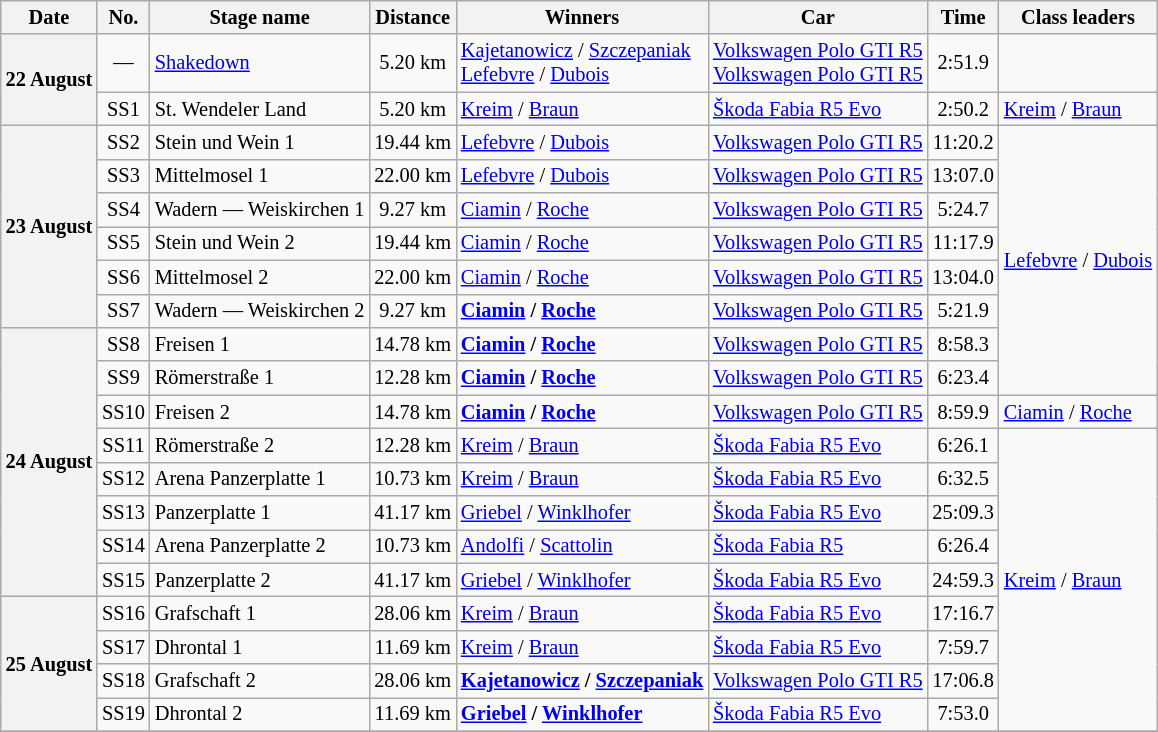<table class="wikitable" style="font-size: 85%;">
<tr>
<th>Date</th>
<th>No.</th>
<th>Stage name</th>
<th>Distance</th>
<th>Winners</th>
<th>Car</th>
<th>Time</th>
<th>Class leaders</th>
</tr>
<tr>
<th nowrap rowspan="2">22 August</th>
<td align="center">—</td>
<td nowrap><a href='#'>Shakedown</a></td>
<td align="center">5.20 km</td>
<td nowrap><a href='#'>Kajetanowicz</a> / <a href='#'>Szczepaniak</a><br><a href='#'>Lefebvre</a> / <a href='#'>Dubois</a></td>
<td nowrap><a href='#'>Volkswagen Polo GTI R5</a><br><a href='#'>Volkswagen Polo GTI R5</a></td>
<td align="center">2:51.9</td>
<td></td>
</tr>
<tr>
<td align="center">SS1</td>
<td>St. Wendeler Land</td>
<td align="center">5.20 km</td>
<td><a href='#'>Kreim</a> / <a href='#'>Braun</a></td>
<td><a href='#'>Škoda Fabia R5 Evo</a></td>
<td align="center">2:50.2</td>
<td><a href='#'>Kreim</a> / <a href='#'>Braun</a></td>
</tr>
<tr>
<th rowspan="6">23 August</th>
<td align="center">SS2</td>
<td>Stein und Wein 1</td>
<td align="center">19.44 km</td>
<td><a href='#'>Lefebvre</a> / <a href='#'>Dubois</a></td>
<td><a href='#'>Volkswagen Polo GTI R5</a></td>
<td align="center">11:20.2</td>
<td rowspan="8" nowrap><a href='#'>Lefebvre</a> / <a href='#'>Dubois</a></td>
</tr>
<tr>
<td align="center">SS3</td>
<td>Mittelmosel 1</td>
<td align="center">22.00 km</td>
<td><a href='#'>Lefebvre</a> / <a href='#'>Dubois</a></td>
<td><a href='#'>Volkswagen Polo GTI R5</a></td>
<td align="center">13:07.0</td>
</tr>
<tr>
<td align="center">SS4</td>
<td>Wadern — Weiskirchen 1</td>
<td align="center">9.27 km</td>
<td><a href='#'>Ciamin</a> / <a href='#'>Roche</a></td>
<td><a href='#'>Volkswagen Polo GTI R5</a></td>
<td align="center">5:24.7</td>
</tr>
<tr>
<td align="center">SS5</td>
<td>Stein und Wein 2</td>
<td align="center">19.44 km</td>
<td><a href='#'>Ciamin</a> / <a href='#'>Roche</a></td>
<td><a href='#'>Volkswagen Polo GTI R5</a></td>
<td align="center">11:17.9</td>
</tr>
<tr>
<td align="center">SS6</td>
<td>Mittelmosel 2</td>
<td align="center">22.00 km</td>
<td><a href='#'>Ciamin</a> / <a href='#'>Roche</a></td>
<td><a href='#'>Volkswagen Polo GTI R5</a></td>
<td align="center">13:04.0</td>
</tr>
<tr>
<td align="center">SS7</td>
<td>Wadern — Weiskirchen 2</td>
<td align="center">9.27 km</td>
<td><strong><a href='#'>Ciamin</a> / <a href='#'>Roche</a></strong></td>
<td><a href='#'>Volkswagen Polo GTI R5</a></td>
<td align="center">5:21.9</td>
</tr>
<tr>
<th rowspan="8">24 August</th>
<td align="center">SS8</td>
<td>Freisen 1</td>
<td align="center">14.78 km</td>
<td><strong><a href='#'>Ciamin</a> / <a href='#'>Roche</a></strong></td>
<td><a href='#'>Volkswagen Polo GTI R5</a></td>
<td align="center">8:58.3</td>
</tr>
<tr>
<td align="center">SS9</td>
<td>Römerstraße 1</td>
<td align="center">12.28 km</td>
<td><strong><a href='#'>Ciamin</a> / <a href='#'>Roche</a></strong></td>
<td><a href='#'>Volkswagen Polo GTI R5</a></td>
<td align="center">6:23.4</td>
</tr>
<tr>
<td align="center">SS10</td>
<td>Freisen 2</td>
<td align="center">14.78 km</td>
<td><strong><a href='#'>Ciamin</a> / <a href='#'>Roche</a></strong></td>
<td><a href='#'>Volkswagen Polo GTI R5</a></td>
<td align="center">8:59.9</td>
<td><a href='#'>Ciamin</a> / <a href='#'>Roche</a></td>
</tr>
<tr>
<td align="center">SS11</td>
<td>Römerstraße 2</td>
<td align="center">12.28 km</td>
<td><a href='#'>Kreim</a> / <a href='#'>Braun</a></td>
<td><a href='#'>Škoda Fabia R5 Evo</a></td>
<td align="center">6:26.1</td>
<td rowspan="9" nowrap><a href='#'>Kreim</a> / <a href='#'>Braun</a></td>
</tr>
<tr>
<td align="center">SS12</td>
<td>Arena Panzerplatte 1</td>
<td align="center">10.73 km</td>
<td><a href='#'>Kreim</a> / <a href='#'>Braun</a></td>
<td><a href='#'>Škoda Fabia R5 Evo</a></td>
<td align="center">6:32.5</td>
</tr>
<tr>
<td align="center">SS13</td>
<td>Panzerplatte 1</td>
<td align="center">41.17 km</td>
<td><a href='#'>Griebel</a> / <a href='#'>Winklhofer</a></td>
<td><a href='#'>Škoda Fabia R5 Evo</a></td>
<td align="center">25:09.3</td>
</tr>
<tr>
<td align="center">SS14</td>
<td>Arena Panzerplatte 2</td>
<td align="center">10.73 km</td>
<td><a href='#'>Andolfi</a> / <a href='#'>Scattolin</a></td>
<td><a href='#'>Škoda Fabia R5</a></td>
<td align="center">6:26.4</td>
</tr>
<tr>
<td align="center">SS15</td>
<td>Panzerplatte 2</td>
<td align="center">41.17 km</td>
<td><a href='#'>Griebel</a> / <a href='#'>Winklhofer</a></td>
<td><a href='#'>Škoda Fabia R5 Evo</a></td>
<td align="center">24:59.3</td>
</tr>
<tr>
<th rowspan="4">25 August</th>
<td align="center">SS16</td>
<td>Grafschaft 1</td>
<td align="center">28.06 km</td>
<td><a href='#'>Kreim</a> / <a href='#'>Braun</a></td>
<td><a href='#'>Škoda Fabia R5 Evo</a></td>
<td align="center">17:16.7</td>
</tr>
<tr>
<td align="center">SS17</td>
<td>Dhrontal 1</td>
<td align="center">11.69 km</td>
<td><a href='#'>Kreim</a> / <a href='#'>Braun</a></td>
<td><a href='#'>Škoda Fabia R5 Evo</a></td>
<td align="center">7:59.7</td>
</tr>
<tr>
<td align="center">SS18</td>
<td>Grafschaft 2</td>
<td align="center">28.06 km</td>
<td nowrap><strong><a href='#'>Kajetanowicz</a> / <a href='#'>Szczepaniak</a></strong></td>
<td><a href='#'>Volkswagen Polo GTI R5</a></td>
<td align="center">17:06.8</td>
</tr>
<tr>
<td align="center">SS19</td>
<td>Dhrontal 2</td>
<td align="center">11.69 km</td>
<td><strong><a href='#'>Griebel</a> / <a href='#'>Winklhofer</a></strong></td>
<td><a href='#'>Škoda Fabia R5 Evo</a></td>
<td align="center">7:53.0</td>
</tr>
<tr>
</tr>
</table>
